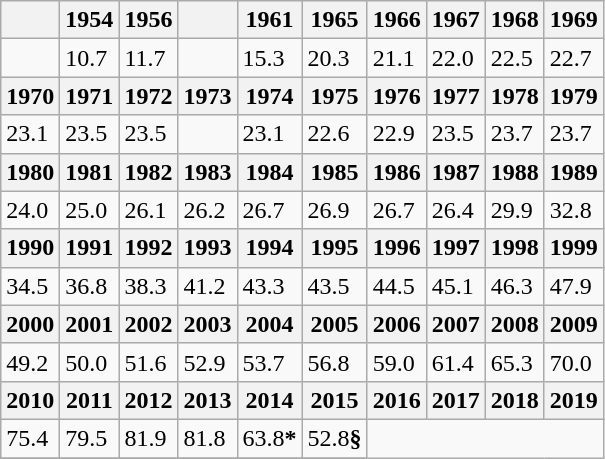<table class="wikitable">
<tr>
<th></th>
<th>1954</th>
<th>1956</th>
<th></th>
<th>1961</th>
<th>1965</th>
<th>1966</th>
<th>1967</th>
<th>1968</th>
<th>1969</th>
</tr>
<tr>
<td></td>
<td>10.7</td>
<td>11.7</td>
<td></td>
<td>15.3</td>
<td>20.3</td>
<td>21.1</td>
<td>22.0</td>
<td>22.5</td>
<td>22.7</td>
</tr>
<tr>
<th>1970</th>
<th>1971</th>
<th>1972</th>
<th>1973</th>
<th>1974</th>
<th>1975</th>
<th>1976</th>
<th>1977</th>
<th>1978</th>
<th>1979</th>
</tr>
<tr>
<td>23.1</td>
<td>23.5</td>
<td>23.5</td>
<td></td>
<td>23.1</td>
<td>22.6</td>
<td>22.9</td>
<td>23.5</td>
<td>23.7</td>
<td>23.7</td>
</tr>
<tr>
<th>1980</th>
<th>1981</th>
<th>1982</th>
<th>1983</th>
<th>1984</th>
<th>1985</th>
<th>1986</th>
<th>1987</th>
<th>1988</th>
<th>1989</th>
</tr>
<tr>
<td>24.0</td>
<td>25.0</td>
<td>26.1</td>
<td>26.2</td>
<td>26.7</td>
<td>26.9</td>
<td>26.7</td>
<td>26.4</td>
<td>29.9</td>
<td>32.8</td>
</tr>
<tr>
<th>1990</th>
<th>1991</th>
<th>1992</th>
<th>1993</th>
<th>1994</th>
<th>1995</th>
<th>1996</th>
<th>1997</th>
<th>1998</th>
<th>1999</th>
</tr>
<tr>
<td>34.5</td>
<td>36.8</td>
<td>38.3</td>
<td>41.2</td>
<td>43.3</td>
<td>43.5</td>
<td>44.5</td>
<td>45.1</td>
<td>46.3</td>
<td>47.9</td>
</tr>
<tr>
<th>2000</th>
<th>2001</th>
<th>2002</th>
<th>2003</th>
<th>2004</th>
<th>2005</th>
<th>2006</th>
<th>2007</th>
<th>2008</th>
<th>2009</th>
</tr>
<tr>
<td>49.2</td>
<td>50.0</td>
<td>51.6</td>
<td>52.9</td>
<td>53.7</td>
<td>56.8</td>
<td>59.0</td>
<td>61.4</td>
<td>65.3</td>
<td>70.0</td>
</tr>
<tr>
<th>2010</th>
<th>2011</th>
<th>2012</th>
<th>2013</th>
<th>2014</th>
<th>2015</th>
<th>2016</th>
<th>2017</th>
<th>2018</th>
<th>2019</th>
</tr>
<tr>
<td>75.4</td>
<td>79.5</td>
<td>81.9</td>
<td>81.8</td>
<td>63.8<strong>*</strong></td>
<td>52.8<strong>§</strong></td>
</tr>
<tr>
</tr>
<tr>
</tr>
<tr>
</tr>
<tr>
</tr>
</table>
